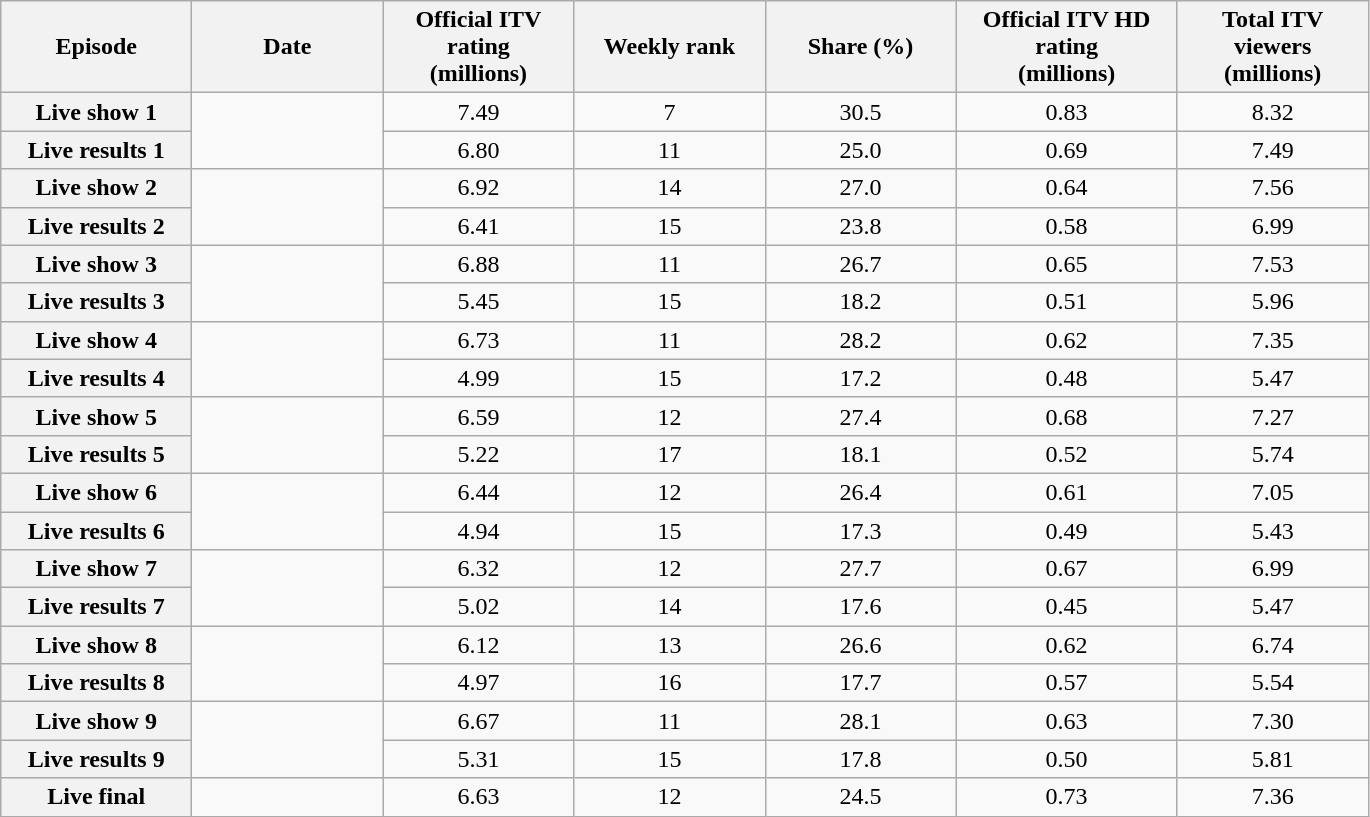<table class="wikitable sortable" style="text-align:center">
<tr>
<th scope="col" style="width:120px;">Episode</th>
<th scope="col" style="width:120px;">Date</th>
<th scope="col" style="width:120px;">Official ITV rating<br>(millions)</th>
<th scope="col" style="width:120px;">Weekly rank</th>
<th scope="col" style="width:120px;">Share (%)</th>
<th scope="col" style="width:140px;">Official ITV HD rating<br>(millions)</th>
<th scope="col" style="width:120px;">Total ITV viewers<br>(millions)</th>
</tr>
<tr>
<th scope="row">Live show 1</th>
<td rowspan=2></td>
<td>7.49</td>
<td>7</td>
<td>30.5</td>
<td>0.83</td>
<td>8.32</td>
</tr>
<tr>
<th scope="row">Live results 1</th>
<td>6.80</td>
<td>11</td>
<td>25.0</td>
<td>0.69</td>
<td>7.49</td>
</tr>
<tr>
<th scope="row">Live show 2</th>
<td rowspan=2></td>
<td>6.92</td>
<td>14</td>
<td>27.0</td>
<td>0.64</td>
<td>7.56</td>
</tr>
<tr>
<th scope="row">Live results 2</th>
<td>6.41</td>
<td>15</td>
<td>23.8</td>
<td>0.58</td>
<td>6.99</td>
</tr>
<tr>
<th scope="row">Live show 3</th>
<td rowspan=2></td>
<td>6.88</td>
<td>11</td>
<td>26.7</td>
<td>0.65</td>
<td>7.53</td>
</tr>
<tr>
<th scope="row">Live results 3</th>
<td>5.45</td>
<td>15</td>
<td>18.2</td>
<td>0.51</td>
<td>5.96</td>
</tr>
<tr>
<th scope="row">Live show 4</th>
<td rowspan=2></td>
<td>6.73</td>
<td>11</td>
<td>28.2</td>
<td>0.62</td>
<td>7.35</td>
</tr>
<tr>
<th scope="row">Live results 4</th>
<td>4.99</td>
<td>15</td>
<td>17.2</td>
<td>0.48</td>
<td>5.47</td>
</tr>
<tr>
<th scope="row">Live show 5</th>
<td rowspan=2></td>
<td>6.59</td>
<td>12</td>
<td>27.4</td>
<td>0.68</td>
<td>7.27</td>
</tr>
<tr>
<th scope="row">Live results 5</th>
<td>5.22</td>
<td>17</td>
<td>18.1</td>
<td>0.52</td>
<td>5.74</td>
</tr>
<tr>
<th scope="row">Live show 6</th>
<td rowspan=2></td>
<td>6.44</td>
<td>12</td>
<td>26.4</td>
<td>0.61</td>
<td>7.05</td>
</tr>
<tr>
<th scope="row">Live results 6</th>
<td>4.94</td>
<td>15</td>
<td>17.3</td>
<td>0.49</td>
<td>5.43</td>
</tr>
<tr>
<th scope="row">Live show 7</th>
<td rowspan=2></td>
<td>6.32</td>
<td>12</td>
<td>27.7</td>
<td>0.67</td>
<td>6.99</td>
</tr>
<tr>
<th scope="row">Live results 7</th>
<td>5.02</td>
<td>14</td>
<td>17.6</td>
<td>0.45</td>
<td>5.47</td>
</tr>
<tr>
<th scope="row">Live show 8</th>
<td rowspan=2></td>
<td>6.12</td>
<td>13</td>
<td>26.6</td>
<td>0.62</td>
<td>6.74</td>
</tr>
<tr>
<th scope="row">Live results 8</th>
<td>4.97</td>
<td>16</td>
<td>17.7</td>
<td>0.57</td>
<td>5.54</td>
</tr>
<tr>
<th scope="row">Live show 9</th>
<td rowspan=2></td>
<td>6.67</td>
<td>11</td>
<td>28.1</td>
<td>0.63</td>
<td>7.30</td>
</tr>
<tr>
<th scope="row">Live results 9</th>
<td>5.31</td>
<td>15</td>
<td>17.8</td>
<td>0.50</td>
<td>5.81</td>
</tr>
<tr>
<th scope="row">Live final</th>
<td></td>
<td>6.63</td>
<td>12</td>
<td>24.5</td>
<td>0.73</td>
<td>7.36</td>
</tr>
</table>
